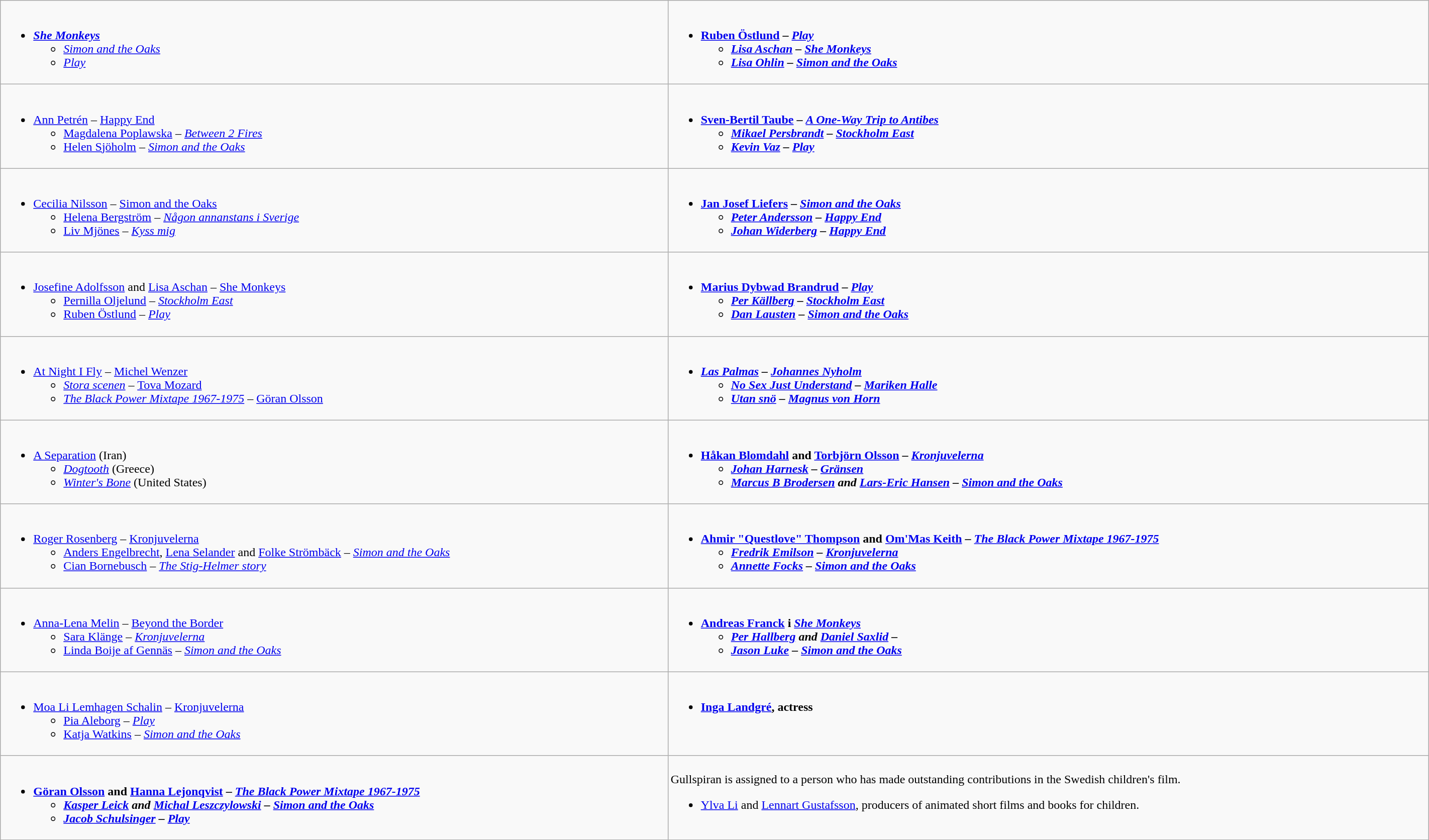<table class=wikitable style="width:150%">
<tr>
<td valign="top" width:50%"><br><ul><li><strong><em><a href='#'>She Monkeys</a></em></strong><ul><li><em><a href='#'>Simon and the Oaks</a></em></li><li><em><a href='#'>Play</a></em></li></ul></li></ul></td>
<td valign="top" width:50%"><br><ul><li><strong><a href='#'>Ruben Östlund</a> – <em><a href='#'>Play</a><strong><em><ul><li><a href='#'>Lisa Aschan</a> – </em><a href='#'>She Monkeys</a><em></li><li><a href='#'>Lisa Ohlin</a> – </em><a href='#'>Simon and the Oaks</a><em></li></ul></li></ul></td>
</tr>
<tr>
<td valign="top" width:50%"><br><ul><li></strong><a href='#'>Ann Petrén</a> – </em><a href='#'>Happy End</a></em></strong><ul><li><a href='#'>Magdalena Poplawska</a> – <em><a href='#'>Between 2 Fires</a></em></li><li><a href='#'>Helen Sjöholm</a> – <em><a href='#'>Simon and the Oaks</a></em></li></ul></li></ul></td>
<td valign="top" width:50%"><br><ul><li><strong><a href='#'>Sven-Bertil Taube</a> – <em><a href='#'>A One-Way Trip to Antibes</a><strong><em><ul><li><a href='#'>Mikael Persbrandt</a> – </em><a href='#'>Stockholm East</a><em></li><li><a href='#'>Kevin Vaz</a> – </em><a href='#'>Play</a><em></li></ul></li></ul></td>
</tr>
<tr>
<td valign="top" width:50%"><br><ul><li></strong><a href='#'>Cecilia Nilsson</a> – </em><a href='#'>Simon and the Oaks</a></em></strong><ul><li><a href='#'>Helena Bergström</a> – <em><a href='#'>Någon annanstans i Sverige</a></em></li><li><a href='#'>Liv Mjönes</a> – <em><a href='#'>Kyss mig</a></em></li></ul></li></ul></td>
<td valign="top" width:50%"><br><ul><li><strong><a href='#'>Jan Josef Liefers</a> – <em><a href='#'>Simon and the Oaks</a><strong><em><ul><li><a href='#'>Peter Andersson</a> – </em><a href='#'>Happy End</a><em></li><li><a href='#'>Johan Widerberg</a> – </em><a href='#'>Happy End</a><em></li></ul></li></ul></td>
</tr>
<tr>
<td valign="top" width:50%"><br><ul><li></strong><a href='#'>Josefine Adolfsson</a> and <a href='#'>Lisa Aschan</a> – </em><a href='#'>She Monkeys</a></em></strong><ul><li><a href='#'>Pernilla Oljelund</a> – <em><a href='#'>Stockholm East</a></em></li><li><a href='#'>Ruben Östlund</a> – <em><a href='#'>Play</a></em></li></ul></li></ul></td>
<td valign="top" width:50%"><br><ul><li><strong><a href='#'>Marius Dybwad Brandrud</a> – <em><a href='#'>Play</a><strong><em><ul><li><a href='#'>Per Källberg</a> – </em><a href='#'>Stockholm East</a><em></li><li><a href='#'>Dan Lausten</a> – </em><a href='#'>Simon and the Oaks</a><em></li></ul></li></ul></td>
</tr>
<tr>
<td valign="top" width:50%"><br><ul><li></em></strong><a href='#'>At Night I Fly</a></em> – <a href='#'>Michel Wenzer</a></strong><ul><li><em><a href='#'>Stora scenen</a></em> – <a href='#'>Tova Mozard</a></li><li><em><a href='#'>The Black Power Mixtape 1967-1975</a></em> – <a href='#'>Göran Olsson</a></li></ul></li></ul></td>
<td valign="top" width:50%"><br><ul><li><strong><em><a href='#'>Las Palmas</a><em> – <a href='#'>Johannes Nyholm</a><strong><ul><li></em><a href='#'>No Sex Just Understand</a><em> – <a href='#'>Mariken Halle</a></li><li></em><a href='#'>Utan snö</a><em> – <a href='#'>Magnus von Horn</a></li></ul></li></ul></td>
</tr>
<tr>
<td valign="top" width:50%"><br><ul><li></em></strong><a href='#'>A Separation</a></em> (Iran)</strong><ul><li><em><a href='#'>Dogtooth</a></em> (Greece)</li><li><em><a href='#'>Winter's Bone</a></em> (United States)</li></ul></li></ul></td>
<td valign="top" width:50%"><br><ul><li><strong><a href='#'>Håkan Blomdahl</a> and <a href='#'>Torbjörn Olsson</a> – <em><a href='#'>Kronjuvelerna</a><strong><em><ul><li><a href='#'>Johan Harnesk</a> – </em><a href='#'>Gränsen</a><em></li><li><a href='#'>Marcus B Brodersen</a> and <a href='#'>Lars-Eric Hansen</a> – </em><a href='#'>Simon and the Oaks</a><em></li></ul></li></ul></td>
</tr>
<tr>
<td valign="top" width:50%"><br><ul><li></strong><a href='#'>Roger Rosenberg</a> – </em><a href='#'>Kronjuvelerna</a></em></strong><ul><li><a href='#'>Anders Engelbrecht</a>, <a href='#'>Lena Selander</a> and <a href='#'>Folke Strömbäck</a> – <em><a href='#'>Simon and the Oaks</a></em></li><li><a href='#'>Cian Bornebusch</a> – <em><a href='#'>The Stig-Helmer story</a></em></li></ul></li></ul></td>
<td valign="top" width:50%"><br><ul><li><strong><a href='#'>Ahmir "Questlove" Thompson</a> and <a href='#'>Om'Mas Keith</a> – <em><a href='#'>The Black Power Mixtape 1967-1975</a><strong><em><ul><li><a href='#'>Fredrik Emilson</a> – </em><a href='#'>Kronjuvelerna</a><em></li><li><a href='#'>Annette Focks</a> – </em><a href='#'>Simon and the Oaks</a><em></li></ul></li></ul></td>
</tr>
<tr>
<td valign="top" width:50%"><br><ul><li></strong><a href='#'>Anna-Lena Melin</a> – </em><a href='#'>Beyond the Border</a></em></strong><ul><li><a href='#'>Sara Klänge</a> – <em><a href='#'>Kronjuvelerna</a></em></li><li><a href='#'>Linda Boije af Gennäs</a> – <em><a href='#'>Simon and the Oaks</a></em></li></ul></li></ul></td>
<td valign="top" width:50%"><br><ul><li><strong><a href='#'>Andreas Franck</a> i <em><a href='#'>She Monkeys</a><strong><em><ul><li><a href='#'>Per Hallberg</a> and <a href='#'>Daniel Saxlid</a> – </em><em></li><li><a href='#'>Jason Luke</a> – </em><a href='#'>Simon and the Oaks</a><em></li></ul></li></ul></td>
</tr>
<tr>
<td valign="top" width:50%"><br><ul><li></strong><a href='#'>Moa Li Lemhagen Schalin</a> – </em><a href='#'>Kronjuvelerna</a></em></strong><ul><li><a href='#'>Pia Aleborg</a> – <em><a href='#'>Play</a></em></li><li><a href='#'>Katja Watkins</a> – <em><a href='#'>Simon and the Oaks</a></em></li></ul></li></ul></td>
<td valign="top" width:50%"><br><ul><li><strong><a href='#'>Inga Landgré</a>, actress</strong></li></ul></td>
</tr>
<tr>
<td valign="top" width:50%"><br><ul><li><strong><a href='#'>Göran Olsson</a> and <a href='#'>Hanna Lejonqvist</a> – <em><a href='#'>The Black Power Mixtape 1967-1975</a><strong><em><ul><li><a href='#'>Kasper Leick</a> and <a href='#'>Michal Leszczylowski</a> – </em><a href='#'>Simon and the Oaks</a><em></li><li><a href='#'>Jacob Schulsinger</a> – </em><a href='#'>Play</a><em></li></ul></li></ul></td>
<td valign="top" width:50%"><br>
Gullspiran is assigned to a person who has made outstanding contributions in the Swedish children's film.<ul><li></strong><a href='#'>Ylva Li</a> and <a href='#'>Lennart Gustafsson</a>, producers of animated short films and books for children.<strong></li></ul></td>
</tr>
</table>
